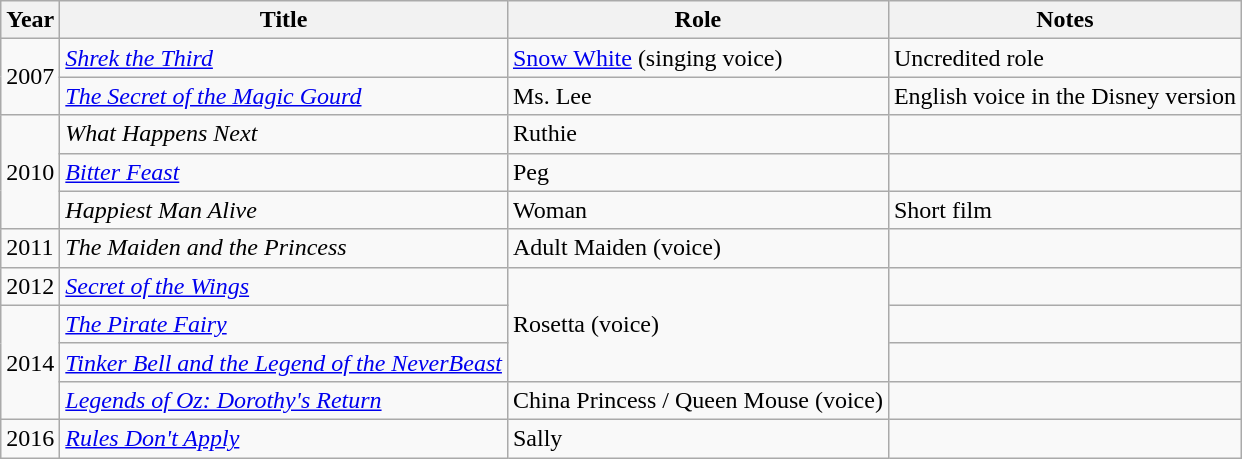<table class="wikitable sortable">
<tr>
<th>Year</th>
<th>Title</th>
<th>Role</th>
<th class="unsortable">Notes</th>
</tr>
<tr>
<td rowspan=2>2007</td>
<td><em><a href='#'>Shrek the Third</a></em></td>
<td><a href='#'>Snow White</a> (singing voice)</td>
<td>Uncredited role</td>
</tr>
<tr>
<td><em><a href='#'>The Secret of the Magic Gourd</a></em></td>
<td>Ms. Lee</td>
<td>English voice in the Disney version</td>
</tr>
<tr>
<td rowspan=3>2010</td>
<td><em>What Happens Next</em></td>
<td>Ruthie</td>
<td></td>
</tr>
<tr>
<td><em><a href='#'>Bitter Feast</a></em></td>
<td>Peg</td>
<td></td>
</tr>
<tr>
<td><em>Happiest Man Alive</em></td>
<td>Woman</td>
<td>Short film</td>
</tr>
<tr>
<td>2011</td>
<td><em>The Maiden and the Princess</em></td>
<td>Adult Maiden (voice)</td>
<td></td>
</tr>
<tr>
<td>2012</td>
<td><em><a href='#'>Secret of the Wings</a></em></td>
<td rowspan=3>Rosetta (voice)</td>
<td></td>
</tr>
<tr>
<td rowspan=3>2014</td>
<td><em><a href='#'>The Pirate Fairy</a></em></td>
<td></td>
</tr>
<tr>
<td><em><a href='#'>Tinker Bell and the Legend of the NeverBeast</a></em></td>
<td></td>
</tr>
<tr>
<td><em><a href='#'>Legends of Oz: Dorothy's Return</a></em></td>
<td>China Princess / Queen Mouse (voice)</td>
<td></td>
</tr>
<tr>
<td>2016</td>
<td><em><a href='#'>Rules Don't Apply</a></em></td>
<td>Sally</td>
<td></td>
</tr>
</table>
